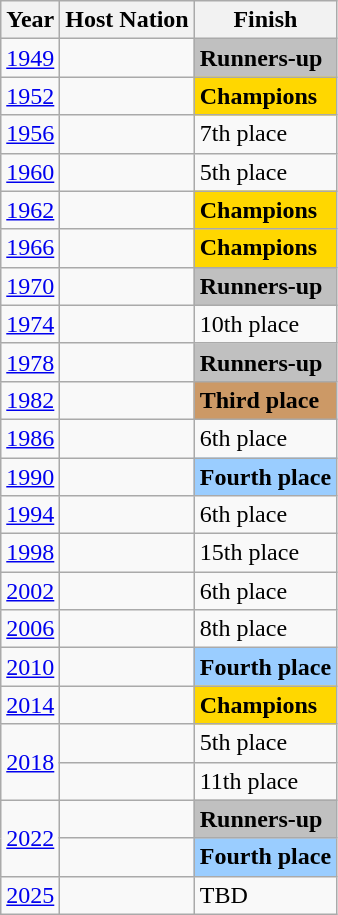<table class="wikitable">
<tr>
<th>Year</th>
<th>Host Nation</th>
<th>Finish</th>
</tr>
<tr>
<td><a href='#'>1949</a></td>
<td></td>
<td bgcolor=silver><strong>Runners-up</strong></td>
</tr>
<tr>
<td><a href='#'>1952</a></td>
<td></td>
<td bgcolor=gold><strong>Champions</strong></td>
</tr>
<tr>
<td><a href='#'>1956</a></td>
<td></td>
<td>7th place</td>
</tr>
<tr>
<td><a href='#'>1960</a></td>
<td></td>
<td>5th place</td>
</tr>
<tr>
<td><a href='#'>1962</a></td>
<td></td>
<td bgcolor=gold><strong>Champions</strong></td>
</tr>
<tr>
<td><a href='#'>1966</a></td>
<td></td>
<td bgcolor=gold><strong>Champions</strong></td>
</tr>
<tr>
<td><a href='#'>1970</a></td>
<td></td>
<td bgcolor=silver><strong>Runners-up</strong></td>
</tr>
<tr>
<td><a href='#'>1974</a></td>
<td></td>
<td>10th place</td>
</tr>
<tr>
<td><a href='#'>1978</a></td>
<td></td>
<td bgcolor=silver><strong>Runners-up</strong></td>
</tr>
<tr>
<td><a href='#'>1982</a></td>
<td></td>
<td bgcolor=#cc9966><strong>Third place</strong></td>
</tr>
<tr>
<td><a href='#'>1986</a></td>
<td></td>
<td>6th place</td>
</tr>
<tr>
<td><a href='#'>1990</a></td>
<td></td>
<td bgcolor=#9acdff><strong>Fourth place</strong></td>
</tr>
<tr>
<td><a href='#'>1994</a></td>
<td></td>
<td>6th place</td>
</tr>
<tr>
<td><a href='#'>1998</a></td>
<td></td>
<td>15th place</td>
</tr>
<tr>
<td><a href='#'>2002</a></td>
<td></td>
<td>6th place</td>
</tr>
<tr>
<td><a href='#'>2006</a></td>
<td></td>
<td>8th place</td>
</tr>
<tr>
<td><a href='#'>2010</a></td>
<td></td>
<td bgcolor=#9acdff><strong>Fourth place</strong></td>
</tr>
<tr>
<td><a href='#'>2014</a></td>
<td></td>
<td bgcolor=gold><strong>Champions</strong></td>
</tr>
<tr>
<td rowspan=2><a href='#'>2018</a></td>
<td></td>
<td>5th place</td>
</tr>
<tr>
<td></td>
<td>11th place</td>
</tr>
<tr>
<td rowspan=2><a href='#'>2022</a></td>
<td></td>
<td bgcolor=silver><strong>Runners-up</strong></td>
</tr>
<tr>
<td></td>
<td bgcolor=#9acdff><strong>Fourth place</strong></td>
</tr>
<tr>
<td><a href='#'>2025</a></td>
<td></td>
<td>TBD</td>
</tr>
</table>
